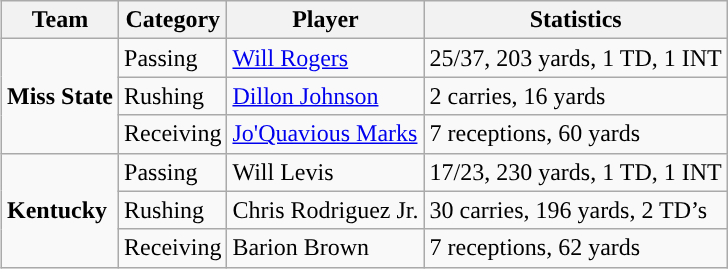<table class="wikitable" style="float: right;">
<tr>
<th>Team</th>
<th>Category</th>
<th>Player</th>
<th>Statistics</th>
</tr>
<tr>
<td rowspan=3><strong>Miss State</strong></td>
<td>Passing</td>
<td><a href='#'>Will Rogers</a></td>
<td>25/37, 203 yards, 1 TD, 1 INT</td>
</tr>
<tr>
<td>Rushing</td>
<td><a href='#'>Dillon Johnson</a></td>
<td>2 carries, 16 yards</td>
</tr>
<tr>
<td>Receiving</td>
<td><a href='#'>Jo'Quavious Marks</a></td>
<td>7 receptions, 60 yards</td>
</tr>
<tr>
<td rowspan=3><strong>Kentucky</strong></td>
<td>Passing</td>
<td>Will Levis</td>
<td>17/23, 230 yards, 1 TD, 1 INT</td>
</tr>
<tr>
<td>Rushing</td>
<td>Chris Rodriguez Jr.</td>
<td>30 carries, 196 yards, 2 TD’s</td>
</tr>
<tr>
<td>Receiving</td>
<td>Barion Brown</td>
<td>7 receptions, 62 yards</td>
</tr>
</table>
